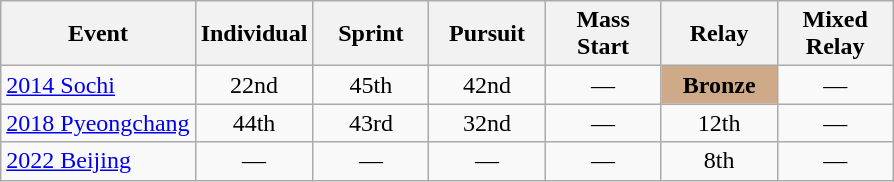<table class="wikitable" style="text-align: center;">
<tr ">
<th>Event</th>
<th style="width:70px;">Individual</th>
<th style="width:70px;">Sprint</th>
<th style="width:70px;">Pursuit</th>
<th style="width:70px;">Mass Start</th>
<th style="width:70px;">Relay</th>
<th style="width:70px;">Mixed Relay</th>
</tr>
<tr>
<td align=left> <a href='#'>2014 Sochi</a></td>
<td>22nd</td>
<td>45th</td>
<td>42nd</td>
<td>—</td>
<td style="background:#cfaa88;"><strong>Bronze</strong></td>
<td>—</td>
</tr>
<tr>
<td align=left> <a href='#'>2018 Pyeongchang</a></td>
<td>44th</td>
<td>43rd</td>
<td>32nd</td>
<td>—</td>
<td>12th</td>
<td>—</td>
</tr>
<tr>
<td align=left> <a href='#'>2022 Beijing</a></td>
<td>—</td>
<td>—</td>
<td>—</td>
<td>—</td>
<td>8th</td>
<td>—</td>
</tr>
</table>
